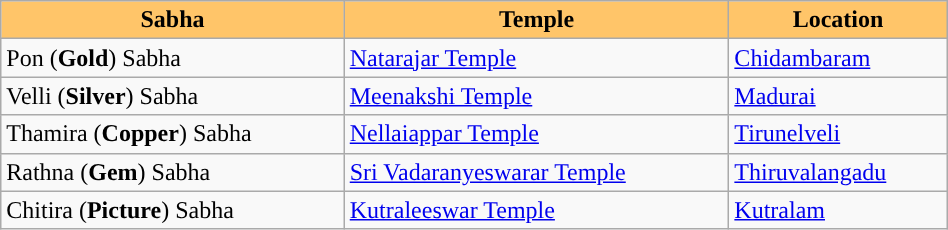<table class="wikitable" width="50%">
<tr>
<th style="background:#ffc569;">Sabha</th>
<th style="background:#ffc569;">Temple</th>
<th style="background:#ffc569;">Location</th>
</tr>
<tr>
<td>Pon (<strong>Gold</strong>) Sabha</td>
<td><a href='#'>Natarajar Temple</a></td>
<td><a href='#'>Chidambaram</a></td>
</tr>
<tr>
<td>Velli (<strong>Silver</strong>) Sabha</td>
<td><a href='#'>Meenakshi Temple</a></td>
<td><a href='#'>Madurai</a></td>
</tr>
<tr>
<td>Thamira (<strong>Copper</strong>) Sabha</td>
<td><a href='#'>Nellaiappar Temple</a></td>
<td><a href='#'>Tirunelveli</a></td>
</tr>
<tr>
<td>Rathna (<strong>Gem</strong>) Sabha</td>
<td><a href='#'>Sri Vadaranyeswarar Temple</a></td>
<td><a href='#'>Thiruvalangadu</a></td>
</tr>
<tr>
<td>Chitira (<strong>Picture</strong>) Sabha</td>
<td><a href='#'>Kutraleeswar Temple</a></td>
<td><a href='#'>Kutralam</a></td>
</tr>
</table>
